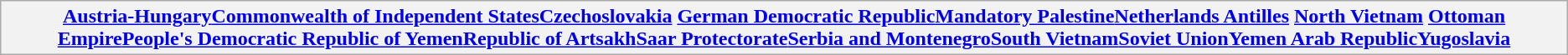<table class="wikitable">
<tr>
<th><a href='#'>Austria-Hungary</a><a href='#'>Commonwealth of Independent States</a><a href='#'>Czechoslovakia</a> <strong><a href='#'>German Democratic Republic</a><a href='#'>Mandatory Palestine</a><a href='#'>Netherlands Antilles</a></strong> <a href='#'>North Vietnam</a> <strong></strong> <a href='#'>Ottoman Empire</a><strong><a href='#'>People's Democratic Republic of Yemen</a></strong><a href='#'>Republic of Artsakh</a><a href='#'>Saar Protectorate</a><a href='#'>Serbia and Montenegro</a><a href='#'>South Vietnam</a><a href='#'>Soviet Union</a><a href='#'>Yemen Arab Republic</a><a href='#'>Yugoslavia</a></th>
</tr>
</table>
